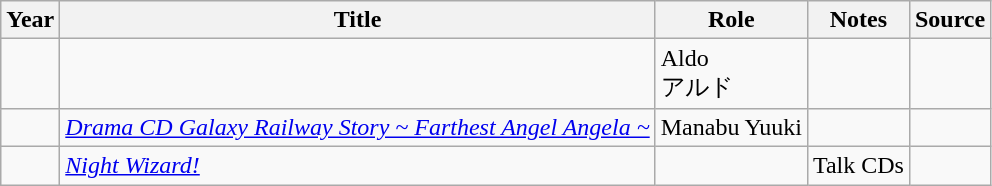<table class="wikitable sortable plainrowheaders">
<tr>
<th>Year</th>
<th>Title</th>
<th>Role</th>
<th class="unsortable">Notes</th>
<th class="unsortable">Source</th>
</tr>
<tr>
<td></td>
<td></td>
<td>Aldo <br> アルド</td>
<td></td>
<td></td>
</tr>
<tr>
<td></td>
<td><em><a href='#'>Drama CD Galaxy Railway Story ~ Farthest Angel Angela ~</a></em></td>
<td>Manabu Yuuki</td>
<td></td>
<td></td>
</tr>
<tr>
<td></td>
<td><em><a href='#'>Night Wizard!</a></em></td>
<td></td>
<td>Talk CDs</td>
<td></td>
</tr>
</table>
